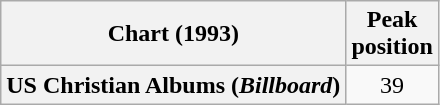<table class="wikitable sortable plainrowheaders" style="text-align:center">
<tr>
<th scope="col">Chart (1993)</th>
<th scope="col">Peak<br>position</th>
</tr>
<tr>
<th scope="row">US Christian Albums (<em>Billboard</em>)</th>
<td>39</td>
</tr>
</table>
